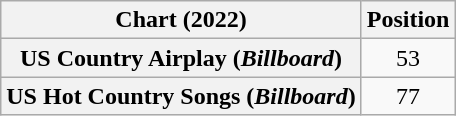<table class="wikitable sortable plainrowheaders" style="text-align:center">
<tr>
<th scope="col">Chart (2022)</th>
<th scope="col">Position</th>
</tr>
<tr>
<th scope="row">US Country Airplay (<em>Billboard</em>)</th>
<td>53</td>
</tr>
<tr>
<th scope="row">US Hot Country Songs (<em>Billboard</em>)</th>
<td>77</td>
</tr>
</table>
